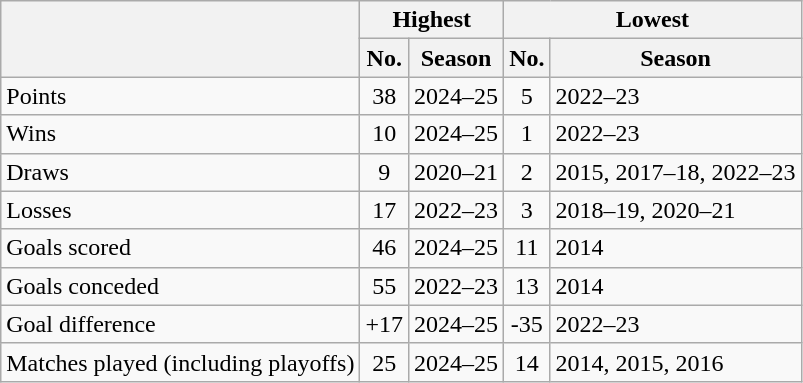<table class="wikitable">
<tr>
<th rowspan="2"></th>
<th colspan="2">Highest</th>
<th colspan="2">Lowest</th>
</tr>
<tr>
<th>No.</th>
<th>Season</th>
<th>No.</th>
<th>Season</th>
</tr>
<tr>
<td>Points</td>
<td style="text-align: center;">38</td>
<td>2024–25</td>
<td style="text-align: center;">5</td>
<td>2022–23</td>
</tr>
<tr>
<td>Wins</td>
<td style="text-align: center;">10</td>
<td>2024–25</td>
<td style="text-align: center;">1</td>
<td>2022–23</td>
</tr>
<tr>
<td>Draws</td>
<td style="text-align: center;">9</td>
<td>2020–21</td>
<td style="text-align: center;">2</td>
<td>2015, 2017–18, 2022–23</td>
</tr>
<tr>
<td>Losses</td>
<td style="text-align: center;">17</td>
<td>2022–23</td>
<td style="text-align: center;">3</td>
<td>2018–19, 2020–21</td>
</tr>
<tr>
<td>Goals scored</td>
<td style="text-align: center;">46</td>
<td>2024–25</td>
<td style="text-align: center;">11</td>
<td>2014</td>
</tr>
<tr>
<td>Goals conceded</td>
<td style="text-align: center;">55</td>
<td>2022–23</td>
<td style="text-align: center;">13</td>
<td>2014</td>
</tr>
<tr>
<td>Goal difference</td>
<td style="text-align: center;">+17</td>
<td>2024–25</td>
<td style="text-align: center;">-35</td>
<td>2022–23</td>
</tr>
<tr>
<td>Matches played (including playoffs)</td>
<td style="text-align: center;">25</td>
<td>2024–25</td>
<td style="text-align: center;">14</td>
<td>2014, 2015, 2016</td>
</tr>
</table>
